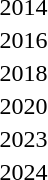<table>
<tr>
<td>2014</td>
<td></td>
<td></td>
<td></td>
</tr>
<tr>
<td>2016</td>
<td></td>
<td></td>
<td></td>
</tr>
<tr>
<td>2018</td>
<td></td>
<td></td>
<td></td>
</tr>
<tr>
<td>2020</td>
<td></td>
<td></td>
<td></td>
</tr>
<tr>
<td>2023</td>
<td></td>
<td></td>
<td></td>
</tr>
<tr>
<td>2024</td>
<td></td>
<td></td>
<td></td>
</tr>
</table>
